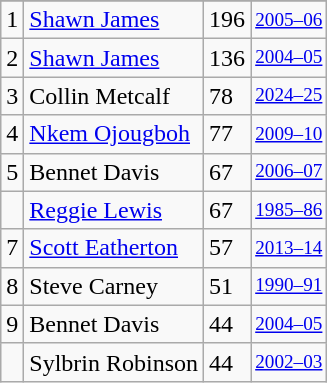<table class="wikitable">
<tr>
</tr>
<tr>
<td>1</td>
<td><a href='#'>Shawn James</a></td>
<td>196</td>
<td style="font-size:80%;"><a href='#'>2005–06</a></td>
</tr>
<tr>
<td>2</td>
<td><a href='#'>Shawn James</a></td>
<td>136</td>
<td style="font-size:80%;"><a href='#'>2004–05</a></td>
</tr>
<tr>
<td>3</td>
<td>Collin Metcalf</td>
<td>78</td>
<td style="font-size:80%;"><a href='#'>2024–25</a></td>
</tr>
<tr>
<td>4</td>
<td><a href='#'>Nkem Ojougboh</a></td>
<td>77</td>
<td style="font-size:80%;"><a href='#'>2009–10</a></td>
</tr>
<tr>
<td>5</td>
<td>Bennet Davis</td>
<td>67</td>
<td style="font-size:80%;"><a href='#'>2006–07</a></td>
</tr>
<tr>
<td></td>
<td><a href='#'>Reggie Lewis</a></td>
<td>67</td>
<td style="font-size:80%;"><a href='#'>1985–86</a></td>
</tr>
<tr>
<td>7</td>
<td><a href='#'>Scott Eatherton</a></td>
<td>57</td>
<td style="font-size:80%;"><a href='#'>2013–14</a></td>
</tr>
<tr>
<td>8</td>
<td>Steve Carney</td>
<td>51</td>
<td style="font-size:80%;"><a href='#'>1990–91</a></td>
</tr>
<tr>
<td>9</td>
<td>Bennet Davis</td>
<td>44</td>
<td style="font-size:80%;"><a href='#'>2004–05</a></td>
</tr>
<tr>
<td></td>
<td>Sylbrin Robinson</td>
<td>44</td>
<td style="font-size:80%;"><a href='#'>2002–03</a></td>
</tr>
</table>
